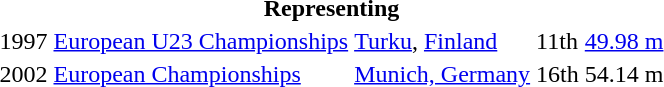<table>
<tr>
<th colspan="5">Representing </th>
</tr>
<tr>
<td>1997</td>
<td><a href='#'>European U23 Championships</a></td>
<td><a href='#'>Turku</a>, <a href='#'>Finland</a></td>
<td>11th</td>
<td><a href='#'>49.98 m</a></td>
</tr>
<tr>
<td>2002</td>
<td><a href='#'>European Championships</a></td>
<td><a href='#'>Munich, Germany</a></td>
<td>16th</td>
<td>54.14 m</td>
</tr>
</table>
